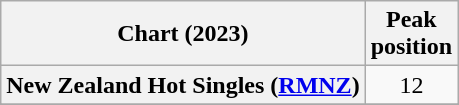<table class="wikitable sortable plainrowheaders" style="text-align:center">
<tr>
<th scope="col">Chart (2023)</th>
<th scope="col">Peak<br>position</th>
</tr>
<tr>
<th scope="row">New Zealand Hot Singles (<a href='#'>RMNZ</a>)</th>
<td>12</td>
</tr>
<tr>
</tr>
<tr>
</tr>
</table>
